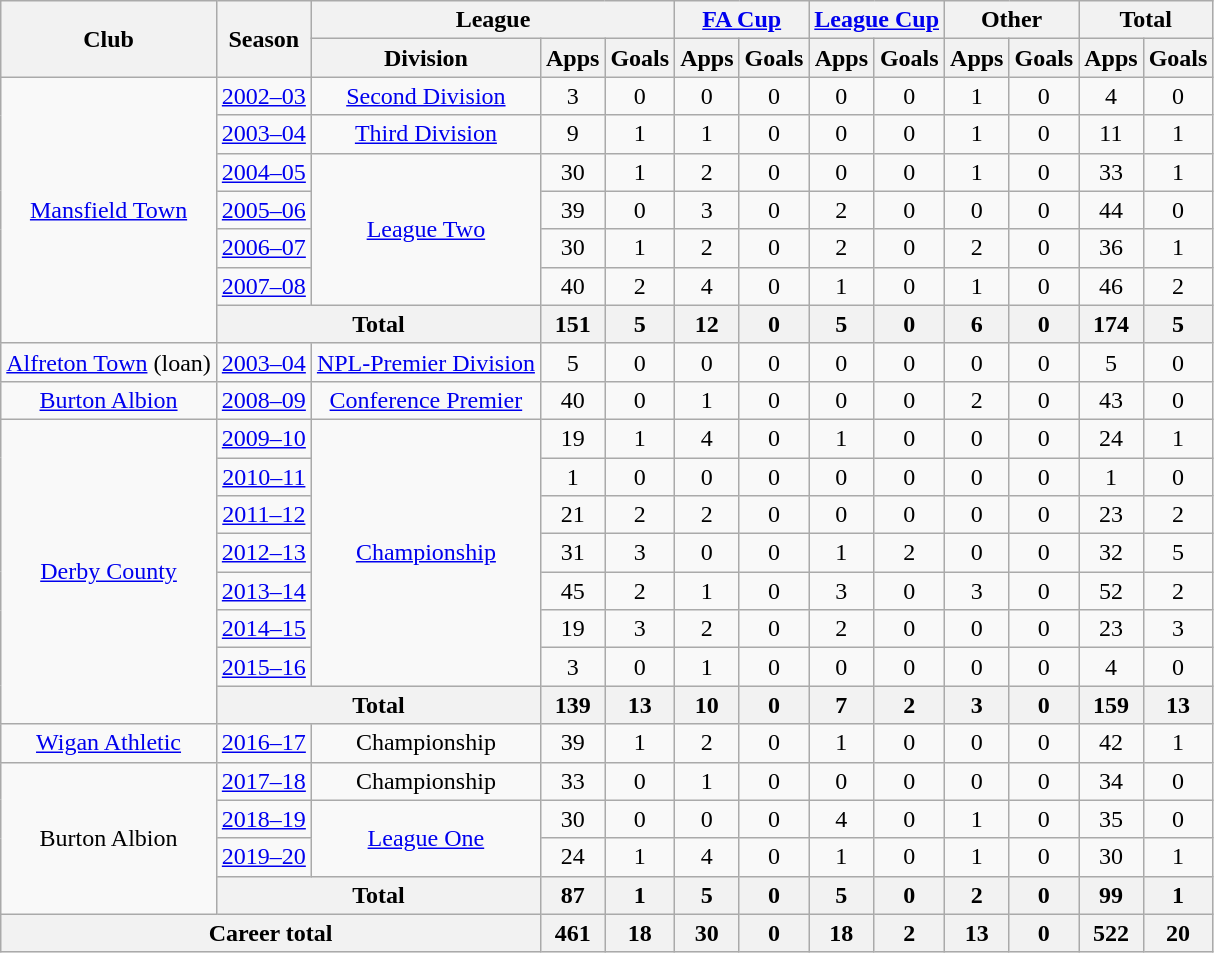<table class="wikitable" style="text-align: center">
<tr>
<th rowspan="2">Club</th>
<th rowspan="2">Season</th>
<th colspan="3">League</th>
<th colspan="2"><a href='#'>FA Cup</a></th>
<th colspan="2"><a href='#'>League Cup</a></th>
<th colspan="2">Other</th>
<th colspan="2">Total</th>
</tr>
<tr>
<th>Division</th>
<th>Apps</th>
<th>Goals</th>
<th>Apps</th>
<th>Goals</th>
<th>Apps</th>
<th>Goals</th>
<th>Apps</th>
<th>Goals</th>
<th>Apps</th>
<th>Goals</th>
</tr>
<tr>
<td rowspan="7"><a href='#'>Mansfield Town</a></td>
<td><a href='#'>2002–03</a></td>
<td><a href='#'>Second Division</a></td>
<td>3</td>
<td>0</td>
<td>0</td>
<td>0</td>
<td>0</td>
<td>0</td>
<td>1</td>
<td>0</td>
<td>4</td>
<td>0</td>
</tr>
<tr>
<td><a href='#'>2003–04</a></td>
<td><a href='#'>Third Division</a></td>
<td>9</td>
<td>1</td>
<td>1</td>
<td>0</td>
<td>0</td>
<td>0</td>
<td>1</td>
<td>0</td>
<td>11</td>
<td>1</td>
</tr>
<tr>
<td><a href='#'>2004–05</a></td>
<td rowspan="4"><a href='#'>League Two</a></td>
<td>30</td>
<td>1</td>
<td>2</td>
<td>0</td>
<td>0</td>
<td>0</td>
<td>1</td>
<td>0</td>
<td>33</td>
<td>1</td>
</tr>
<tr>
<td><a href='#'>2005–06</a></td>
<td>39</td>
<td>0</td>
<td>3</td>
<td>0</td>
<td>2</td>
<td>0</td>
<td>0</td>
<td>0</td>
<td>44</td>
<td>0</td>
</tr>
<tr>
<td><a href='#'>2006–07</a></td>
<td>30</td>
<td>1</td>
<td>2</td>
<td>0</td>
<td>2</td>
<td>0</td>
<td>2</td>
<td>0</td>
<td>36</td>
<td>1</td>
</tr>
<tr>
<td><a href='#'>2007–08</a></td>
<td>40</td>
<td>2</td>
<td>4</td>
<td>0</td>
<td>1</td>
<td>0</td>
<td>1</td>
<td>0</td>
<td>46</td>
<td>2</td>
</tr>
<tr>
<th colspan="2">Total</th>
<th>151</th>
<th>5</th>
<th>12</th>
<th>0</th>
<th>5</th>
<th>0</th>
<th>6</th>
<th>0</th>
<th>174</th>
<th>5</th>
</tr>
<tr>
<td><a href='#'>Alfreton Town</a> (loan)</td>
<td><a href='#'>2003–04</a></td>
<td><a href='#'>NPL-Premier Division</a></td>
<td>5</td>
<td>0</td>
<td>0</td>
<td>0</td>
<td>0</td>
<td>0</td>
<td>0</td>
<td>0</td>
<td>5</td>
<td>0</td>
</tr>
<tr>
<td><a href='#'>Burton Albion</a></td>
<td><a href='#'>2008–09</a></td>
<td><a href='#'>Conference Premier</a></td>
<td>40</td>
<td>0</td>
<td>1</td>
<td>0</td>
<td>0</td>
<td>0</td>
<td>2</td>
<td>0</td>
<td>43</td>
<td>0</td>
</tr>
<tr>
<td rowspan="8"><a href='#'>Derby County</a></td>
<td><a href='#'>2009–10</a></td>
<td rowspan="7"><a href='#'>Championship</a></td>
<td>19</td>
<td>1</td>
<td>4</td>
<td>0</td>
<td>1</td>
<td>0</td>
<td>0</td>
<td>0</td>
<td>24</td>
<td>1</td>
</tr>
<tr>
<td><a href='#'>2010–11</a></td>
<td>1</td>
<td>0</td>
<td>0</td>
<td>0</td>
<td>0</td>
<td>0</td>
<td>0</td>
<td>0</td>
<td>1</td>
<td>0</td>
</tr>
<tr>
<td><a href='#'>2011–12</a></td>
<td>21</td>
<td>2</td>
<td>2</td>
<td>0</td>
<td>0</td>
<td>0</td>
<td>0</td>
<td>0</td>
<td>23</td>
<td>2</td>
</tr>
<tr>
<td><a href='#'>2012–13</a></td>
<td>31</td>
<td>3</td>
<td>0</td>
<td>0</td>
<td>1</td>
<td>2</td>
<td>0</td>
<td>0</td>
<td>32</td>
<td>5</td>
</tr>
<tr>
<td><a href='#'>2013–14</a></td>
<td>45</td>
<td>2</td>
<td>1</td>
<td>0</td>
<td>3</td>
<td>0</td>
<td>3</td>
<td>0</td>
<td>52</td>
<td>2</td>
</tr>
<tr>
<td><a href='#'>2014–15</a></td>
<td>19</td>
<td>3</td>
<td>2</td>
<td>0</td>
<td>2</td>
<td>0</td>
<td>0</td>
<td>0</td>
<td>23</td>
<td>3</td>
</tr>
<tr>
<td><a href='#'>2015–16</a></td>
<td>3</td>
<td>0</td>
<td>1</td>
<td>0</td>
<td>0</td>
<td>0</td>
<td>0</td>
<td>0</td>
<td>4</td>
<td>0</td>
</tr>
<tr>
<th colspan="2">Total</th>
<th>139</th>
<th>13</th>
<th>10</th>
<th>0</th>
<th>7</th>
<th>2</th>
<th>3</th>
<th>0</th>
<th>159</th>
<th>13</th>
</tr>
<tr>
<td><a href='#'>Wigan Athletic</a></td>
<td><a href='#'>2016–17</a></td>
<td>Championship</td>
<td>39</td>
<td>1</td>
<td>2</td>
<td>0</td>
<td>1</td>
<td>0</td>
<td>0</td>
<td>0</td>
<td>42</td>
<td>1</td>
</tr>
<tr>
<td rowspan="4">Burton Albion</td>
<td><a href='#'>2017–18</a></td>
<td>Championship</td>
<td>33</td>
<td>0</td>
<td>1</td>
<td>0</td>
<td>0</td>
<td>0</td>
<td>0</td>
<td>0</td>
<td>34</td>
<td>0</td>
</tr>
<tr>
<td><a href='#'>2018–19</a></td>
<td rowspan="2"><a href='#'>League One</a></td>
<td>30</td>
<td>0</td>
<td>0</td>
<td>0</td>
<td>4</td>
<td>0</td>
<td>1</td>
<td>0</td>
<td>35</td>
<td>0</td>
</tr>
<tr>
<td><a href='#'>2019–20</a></td>
<td>24</td>
<td>1</td>
<td>4</td>
<td>0</td>
<td>1</td>
<td>0</td>
<td>1</td>
<td>0</td>
<td>30</td>
<td>1</td>
</tr>
<tr>
<th colspan="2">Total</th>
<th>87</th>
<th>1</th>
<th>5</th>
<th>0</th>
<th>5</th>
<th>0</th>
<th>2</th>
<th>0</th>
<th>99</th>
<th>1</th>
</tr>
<tr>
<th colspan="3">Career total</th>
<th>461</th>
<th>18</th>
<th>30</th>
<th>0</th>
<th>18</th>
<th>2</th>
<th>13</th>
<th>0</th>
<th>522</th>
<th>20</th>
</tr>
</table>
